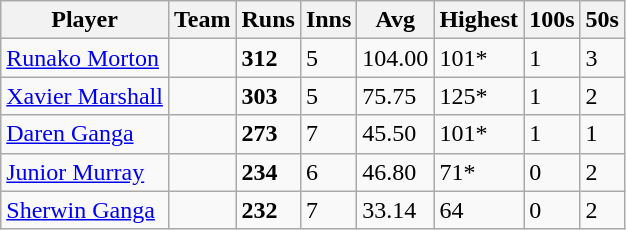<table class="wikitable">
<tr>
<th>Player</th>
<th>Team</th>
<th>Runs</th>
<th>Inns</th>
<th>Avg</th>
<th>Highest</th>
<th>100s</th>
<th>50s</th>
</tr>
<tr>
<td><a href='#'>Runako Morton</a></td>
<td></td>
<td><strong>312</strong></td>
<td>5</td>
<td>104.00</td>
<td>101*</td>
<td>1</td>
<td>3</td>
</tr>
<tr>
<td><a href='#'>Xavier Marshall</a></td>
<td></td>
<td><strong>303</strong></td>
<td>5</td>
<td>75.75</td>
<td>125*</td>
<td>1</td>
<td>2</td>
</tr>
<tr>
<td><a href='#'>Daren Ganga</a></td>
<td></td>
<td><strong>273</strong></td>
<td>7</td>
<td>45.50</td>
<td>101*</td>
<td>1</td>
<td>1</td>
</tr>
<tr>
<td><a href='#'>Junior Murray</a></td>
<td></td>
<td><strong>234</strong></td>
<td>6</td>
<td>46.80</td>
<td>71*</td>
<td>0</td>
<td>2</td>
</tr>
<tr>
<td><a href='#'>Sherwin Ganga</a></td>
<td></td>
<td><strong>232</strong></td>
<td>7</td>
<td>33.14</td>
<td>64</td>
<td>0</td>
<td>2</td>
</tr>
</table>
